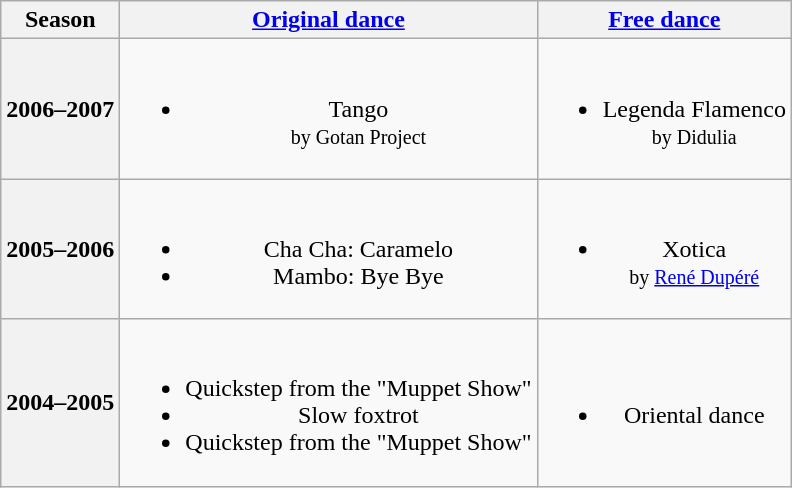<table class=wikitable style=text-align:center>
<tr>
<th>Season</th>
<th><a href='#'>Original dance</a></th>
<th><a href='#'>Free dance</a></th>
</tr>
<tr>
<th>2006–2007 <br> </th>
<td><br><ul><li>Tango <br><small> by Gotan Project </small></li></ul></td>
<td><br><ul><li>Legenda Flamenco <br><small> by Didulia </small></li></ul></td>
</tr>
<tr>
<th>2005–2006 <br> </th>
<td><br><ul><li>Cha Cha: Caramelo</li><li>Mambo: Bye Bye</li></ul></td>
<td><br><ul><li>Xotica <br><small> by <a href='#'>René Dupéré</a> </small></li></ul></td>
</tr>
<tr>
<th>2004–2005 <br> </th>
<td><br><ul><li>Quickstep from the "Muppet Show"</li><li>Slow foxtrot</li><li>Quickstep from the "Muppet Show"</li></ul></td>
<td><br><ul><li>Oriental dance</li></ul></td>
</tr>
</table>
